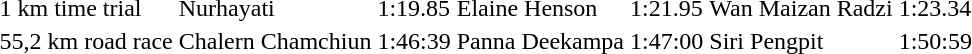<table>
<tr>
<td>1 km time trial</td>
<td> Nurhayati</td>
<td>1:19.85</td>
<td> Elaine Henson</td>
<td>1:21.95</td>
<td> Wan Maizan Radzi</td>
<td>1:23.34</td>
</tr>
<tr>
<td>55,2 km road race</td>
<td> Chalern Chamchiun</td>
<td>1:46:39</td>
<td> Panna Deekampa</td>
<td>1:47:00</td>
<td> Siri Pengpit</td>
<td>1:50:59</td>
</tr>
</table>
